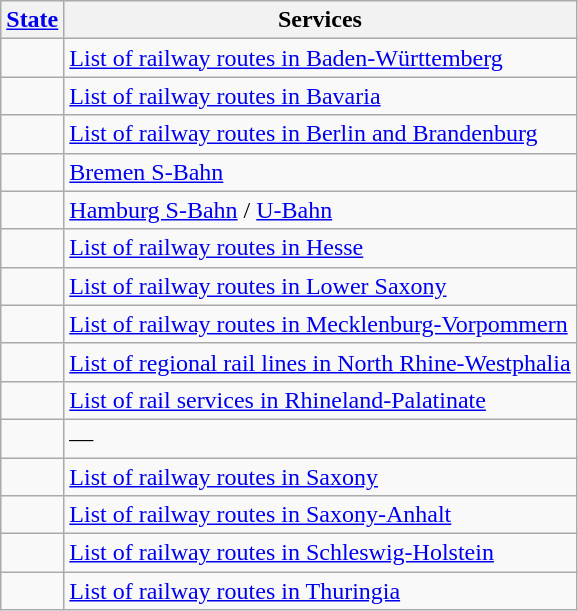<table class="wikitable">
<tr>
<th><a href='#'>State</a></th>
<th>Services</th>
</tr>
<tr>
<td></td>
<td><a href='#'>List of railway routes in Baden-Württemberg</a></td>
</tr>
<tr>
<td></td>
<td><a href='#'>List of railway routes in Bavaria</a></td>
</tr>
<tr>
<td><br></td>
<td><a href='#'>List of railway routes in Berlin and Brandenburg</a></td>
</tr>
<tr>
<td></td>
<td><a href='#'>Bremen S-Bahn</a></td>
</tr>
<tr>
<td></td>
<td><a href='#'>Hamburg S-Bahn</a> / <a href='#'>U-Bahn</a></td>
</tr>
<tr>
<td></td>
<td><a href='#'>List of railway routes in Hesse</a></td>
</tr>
<tr>
<td></td>
<td><a href='#'>List of railway routes in Lower Saxony</a></td>
</tr>
<tr>
<td></td>
<td><a href='#'>List of railway routes in Mecklenburg-Vorpommern</a></td>
</tr>
<tr>
<td></td>
<td><a href='#'>List of regional rail lines in North Rhine-Westphalia</a></td>
</tr>
<tr>
<td></td>
<td><a href='#'>List of rail services in Rhineland-Palatinate</a></td>
</tr>
<tr>
<td></td>
<td>—</td>
</tr>
<tr>
<td></td>
<td><a href='#'>List of railway routes in Saxony</a></td>
</tr>
<tr>
<td></td>
<td><a href='#'>List of railway routes in Saxony-Anhalt</a></td>
</tr>
<tr>
<td></td>
<td><a href='#'>List of railway routes in Schleswig-Holstein</a></td>
</tr>
<tr>
<td></td>
<td><a href='#'>List of railway routes in Thuringia</a></td>
</tr>
</table>
